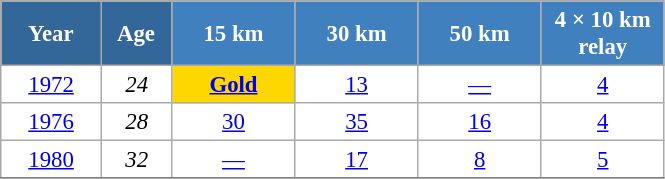<table class="wikitable" style="font-size:95%; text-align:center; border:grey solid 1px; border-collapse:collapse; background:#ffffff;">
<tr>
<th style="background-color:#369; color:white; width:60px;"> Year </th>
<th style="background-color:#369; color:white; width:40px;"> Age </th>
<th style="background-color:#4180be; color:white; width:75px;"> 15 km </th>
<th style="background-color:#4180be; color:white; width:75px;"> 30 km </th>
<th style="background-color:#4180be; color:white; width:75px;"> 50 km </th>
<th style="background-color:#4180be; color:white; width:75px;"> 4 × 10 km <br> relay </th>
</tr>
<tr>
<td><a href='#'>1972</a></td>
<td><em>24</em></td>
<td style="background:gold;"><a href='#'><strong>Gold</strong></a></td>
<td><a href='#'>13</a></td>
<td><a href='#'>—</a></td>
<td><a href='#'>4</a></td>
</tr>
<tr>
<td><a href='#'>1976</a></td>
<td><em>28</em></td>
<td><a href='#'>30</a></td>
<td><a href='#'>35</a></td>
<td><a href='#'>16</a></td>
<td><a href='#'>4</a></td>
</tr>
<tr>
<td><a href='#'>1980</a></td>
<td><em>32</em></td>
<td><a href='#'>—</a></td>
<td><a href='#'>17</a></td>
<td><a href='#'>8</a></td>
<td><a href='#'>5</a></td>
</tr>
<tr>
</tr>
</table>
